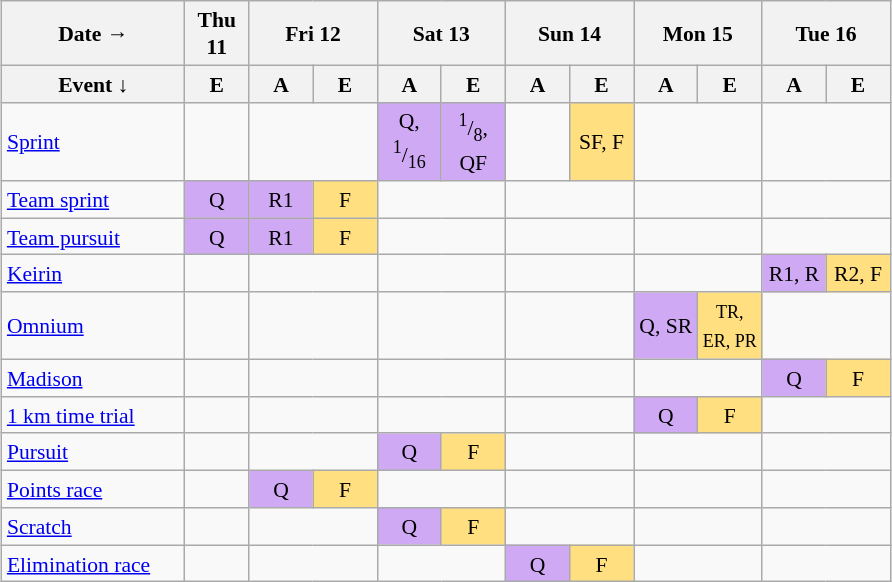<table class="wikitable" style="margin:0.5em auto; font-size:90%; line-height:1.25em;text-align:center;">
<tr>
<th>Date →</th>
<th>Thu 11</th>
<th colspan=2>Fri 12</th>
<th colspan=2>Sat 13</th>
<th colspan=2>Sun 14</th>
<th colspan=2>Mon 15</th>
<th colspan=2>Tue 16</th>
</tr>
<tr>
<th style="width:8em;">Event ↓</th>
<th style="width:2.5em;">E</th>
<th style="width:2.5em;">A</th>
<th style="width:2.5em;">E</th>
<th style="width:2.5em;">A</th>
<th style="width:2.5em;">E</th>
<th style="width:2.5em;">A</th>
<th style="width:2.5em;">E</th>
<th style="width:2.5em;">A</th>
<th style="width:2.5em;">E</th>
<th style="width:2.5em;">A</th>
<th style="width:2.5em;">E</th>
</tr>
<tr>
<td align=left><a href='#'>Sprint</a></td>
<td></td>
<td colspan=2></td>
<td bgcolor="#D0A9F5">Q, <sup>1</sup>/<sub>16</sub></td>
<td bgcolor="#D0A9F5"><sup>1</sup>/<sub>8</sub>, QF</td>
<td></td>
<td bgcolor="#FFDF80">SF, F</td>
<td colspan=2></td>
<td colspan=2></td>
</tr>
<tr>
<td align=left><a href='#'>Team sprint</a></td>
<td bgcolor="#D0A9F5">Q</td>
<td bgcolor="#D0A9F5">R1</td>
<td bgcolor="#FFDF80">F</td>
<td colspan=2></td>
<td colspan=2></td>
<td colspan=2></td>
<td colspan=2></td>
</tr>
<tr>
<td align=left><a href='#'>Team pursuit</a></td>
<td bgcolor="#D0A9F5">Q</td>
<td bgcolor="#D0A9F5">R1</td>
<td bgcolor="#FFDF80">F</td>
<td colspan=2></td>
<td colspan=2></td>
<td colspan=2></td>
<td colspan=2></td>
</tr>
<tr>
<td align=left><a href='#'>Keirin</a></td>
<td></td>
<td colspan=2></td>
<td colspan=2></td>
<td colspan=2></td>
<td colspan=2></td>
<td bgcolor="#D0A9F5">R1, R</td>
<td bgcolor="#FFDF80">R2, F</td>
</tr>
<tr>
<td align=left><a href='#'>Omnium</a></td>
<td></td>
<td colspan=2></td>
<td colspan=2></td>
<td colspan=2></td>
<td bgcolor="#D0A9F5">Q, SR</td>
<td bgcolor="#FFDF80"><small>TR, ER, PR</small></td>
<td colspan=2></td>
</tr>
<tr>
<td align=left><a href='#'>Madison</a></td>
<td></td>
<td colspan=2></td>
<td colspan=2></td>
<td colspan=2></td>
<td colspan=2></td>
<td bgcolor="#D0A9F5">Q</td>
<td bgcolor="#FFDF80">F</td>
</tr>
<tr>
<td align=left><a href='#'>1 km time trial</a></td>
<td></td>
<td colspan=2></td>
<td colspan=2></td>
<td colspan=2></td>
<td bgcolor="#D0A9F5">Q</td>
<td bgcolor="#FFDF80">F</td>
<td colspan=2></td>
</tr>
<tr>
<td align=left><a href='#'>Pursuit</a></td>
<td></td>
<td colspan=2></td>
<td bgcolor="#D0A9F5">Q</td>
<td bgcolor="#FFDF80">F</td>
<td colspan=2></td>
<td colspan=2></td>
<td colspan=2></td>
</tr>
<tr>
<td align=left><a href='#'>Points race</a></td>
<td></td>
<td bgcolor="#D0A9F5">Q</td>
<td bgcolor="#FFDF80">F</td>
<td colspan=2></td>
<td colspan=2></td>
<td colspan=2></td>
<td colspan=2></td>
</tr>
<tr>
<td align=left><a href='#'>Scratch</a></td>
<td></td>
<td colspan=2></td>
<td bgcolor="#D0A9F5">Q</td>
<td bgcolor="#FFDF80">F</td>
<td colspan=2></td>
<td colspan=2></td>
<td colspan=2></td>
</tr>
<tr>
<td align=left><a href='#'>Elimination race</a></td>
<td></td>
<td colspan=2></td>
<td colspan=2></td>
<td bgcolor="#D0A9F5">Q</td>
<td bgcolor="#FFDF80">F</td>
<td colspan=2></td>
<td colspan=2></td>
</tr>
</table>
